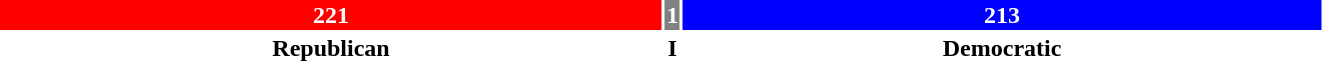<table style="width:70%; text-align:center;">
<tr style="color:white;">
<td style="background:red; width:50.80%;"><strong>221</strong></td>
<td style="background:gray; width:0.23%;"><strong>1</strong></td>
<td style="background:blue; width:48.97%;"><strong>213</strong></td>
</tr>
<tr>
<td><span><strong>Republican</strong></span></td>
<td><span><strong>I</strong></span></td>
<td><span><strong>Democratic</strong></span></td>
</tr>
</table>
